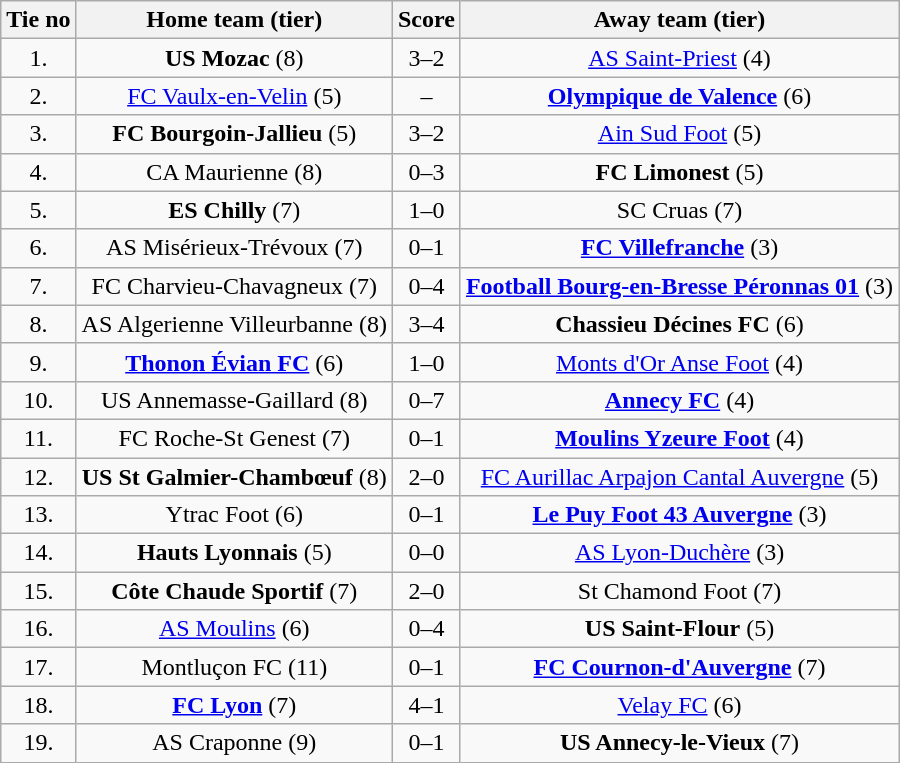<table class="wikitable" style="text-align: center">
<tr>
<th>Tie no</th>
<th>Home team (tier)</th>
<th>Score</th>
<th>Away team (tier)</th>
</tr>
<tr>
<td>1.</td>
<td><strong>US Mozac</strong> (8)</td>
<td>3–2 </td>
<td><a href='#'>AS Saint-Priest</a> (4)</td>
</tr>
<tr>
<td>2.</td>
<td><a href='#'>FC Vaulx-en-Velin</a> (5)</td>
<td>–</td>
<td><strong><a href='#'>Olympique de Valence</a></strong> (6)</td>
</tr>
<tr>
<td>3.</td>
<td><strong>FC Bourgoin-Jallieu</strong> (5)</td>
<td>3–2 </td>
<td><a href='#'>Ain Sud Foot</a> (5)</td>
</tr>
<tr>
<td>4.</td>
<td>CA Maurienne (8)</td>
<td>0–3</td>
<td><strong>FC Limonest</strong> (5)</td>
</tr>
<tr>
<td>5.</td>
<td><strong>ES Chilly</strong> (7)</td>
<td>1–0</td>
<td>SC Cruas (7)</td>
</tr>
<tr>
<td>6.</td>
<td>AS Misérieux-Trévoux (7)</td>
<td>0–1</td>
<td><strong><a href='#'>FC Villefranche</a></strong> (3)</td>
</tr>
<tr>
<td>7.</td>
<td>FC Charvieu-Chavagneux (7)</td>
<td>0–4</td>
<td><strong><a href='#'>Football Bourg-en-Bresse Péronnas 01</a></strong> (3)</td>
</tr>
<tr>
<td>8.</td>
<td>AS Algerienne Villeurbanne (8)</td>
<td>3–4</td>
<td><strong>Chassieu Décines FC</strong> (6)</td>
</tr>
<tr>
<td>9.</td>
<td><strong><a href='#'>Thonon Évian FC</a></strong> (6)</td>
<td>1–0</td>
<td><a href='#'>Monts d'Or Anse Foot</a> (4)</td>
</tr>
<tr>
<td>10.</td>
<td>US Annemasse-Gaillard (8)</td>
<td>0–7</td>
<td><strong><a href='#'>Annecy FC</a></strong> (4)</td>
</tr>
<tr>
<td>11.</td>
<td>FC Roche-St Genest (7)</td>
<td>0–1</td>
<td><strong><a href='#'>Moulins Yzeure Foot</a></strong> (4)</td>
</tr>
<tr>
<td>12.</td>
<td><strong>US St Galmier-Chambœuf</strong> (8)</td>
<td>2–0</td>
<td><a href='#'>FC Aurillac Arpajon Cantal Auvergne</a> (5)</td>
</tr>
<tr>
<td>13.</td>
<td>Ytrac Foot (6)</td>
<td>0–1</td>
<td><strong><a href='#'>Le Puy Foot 43 Auvergne</a></strong> (3)</td>
</tr>
<tr>
<td>14.</td>
<td><strong>Hauts Lyonnais</strong> (5)</td>
<td>0–0 </td>
<td><a href='#'>AS Lyon-Duchère</a> (3)</td>
</tr>
<tr>
<td>15.</td>
<td><strong>Côte Chaude Sportif</strong> (7)</td>
<td>2–0</td>
<td>St Chamond Foot (7)</td>
</tr>
<tr>
<td>16.</td>
<td><a href='#'>AS Moulins</a> (6)</td>
<td>0–4</td>
<td><strong>US Saint-Flour</strong> (5)</td>
</tr>
<tr>
<td>17.</td>
<td>Montluçon FC (11)</td>
<td>0–1</td>
<td><strong><a href='#'>FC Cournon-d'Auvergne</a></strong> (7)</td>
</tr>
<tr>
<td>18.</td>
<td><strong><a href='#'>FC Lyon</a></strong> (7)</td>
<td>4–1 </td>
<td><a href='#'>Velay FC</a> (6)</td>
</tr>
<tr>
<td>19.</td>
<td>AS Craponne (9)</td>
<td>0–1</td>
<td><strong>US Annecy-le-Vieux</strong> (7)</td>
</tr>
</table>
